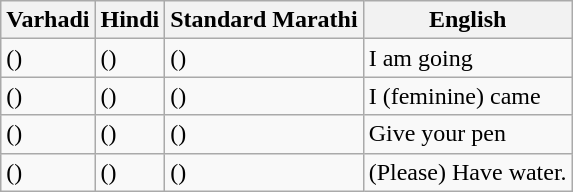<table class="wikitable">
<tr>
<th>Varhadi</th>
<th>Hindi</th>
<th>Standard Marathi</th>
<th>English</th>
</tr>
<tr>
<td> ()</td>
<td> ()</td>
<td> ()</td>
<td>I am going</td>
</tr>
<tr>
<td> ()</td>
<td> ()</td>
<td> ()</td>
<td>I (feminine) came</td>
</tr>
<tr>
<td> ()</td>
<td> ()</td>
<td> ()</td>
<td>Give your pen</td>
</tr>
<tr>
<td> ()</td>
<td> ()</td>
<td> ()</td>
<td>(Please) Have water.</td>
</tr>
</table>
